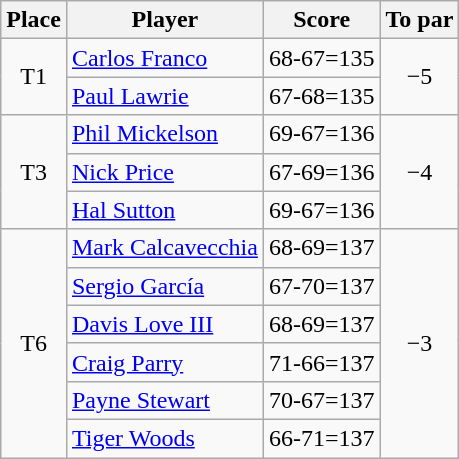<table class="wikitable">
<tr>
<th>Place</th>
<th>Player</th>
<th>Score</th>
<th>To par</th>
</tr>
<tr>
<td rowspan="2" align=center>T1</td>
<td> <a href='#'>Carlos Franco</a></td>
<td align=center>68-67=135</td>
<td rowspan="2" align=center>−5</td>
</tr>
<tr>
<td> <a href='#'>Paul Lawrie</a></td>
<td align=center>67-68=135</td>
</tr>
<tr>
<td rowspan="3" align=center>T3</td>
<td> <a href='#'>Phil Mickelson</a></td>
<td align=center>69-67=136</td>
<td rowspan="3" align=center>−4</td>
</tr>
<tr>
<td> <a href='#'>Nick Price</a></td>
<td align=center>67-69=136</td>
</tr>
<tr>
<td> <a href='#'>Hal Sutton</a></td>
<td align=center>69-67=136</td>
</tr>
<tr>
<td rowspan="6" align=center>T6</td>
<td> <a href='#'>Mark Calcavecchia</a></td>
<td align=center>68-69=137</td>
<td rowspan="6" align=center>−3</td>
</tr>
<tr>
<td> <a href='#'>Sergio García</a></td>
<td align=center>67-70=137</td>
</tr>
<tr>
<td> <a href='#'>Davis Love III</a></td>
<td align=center>68-69=137</td>
</tr>
<tr>
<td> <a href='#'>Craig Parry</a></td>
<td align=center>71-66=137</td>
</tr>
<tr>
<td> <a href='#'>Payne Stewart</a></td>
<td align=center>70-67=137</td>
</tr>
<tr>
<td> <a href='#'>Tiger Woods</a></td>
<td align=center>66-71=137</td>
</tr>
</table>
